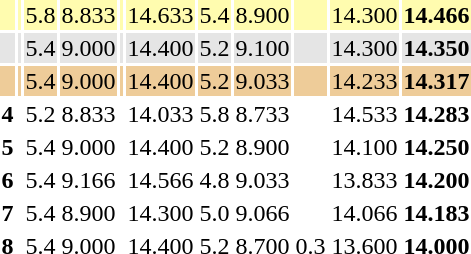<table>
<tr style="background:#fffcaf">
<th scope=row></th>
<td style="text-align:left"></td>
<td>5.8</td>
<td>8.833</td>
<td></td>
<td>14.633</td>
<td>5.4</td>
<td>8.900</td>
<td></td>
<td>14.300</td>
<td><strong>14.466</strong></td>
</tr>
<tr style="background:#e5e5e5">
<th scope=row></th>
<td style="text-align:left"></td>
<td>5.4</td>
<td>9.000</td>
<td></td>
<td>14.400</td>
<td>5.2</td>
<td>9.100</td>
<td></td>
<td>14.300</td>
<td><strong>14.350</strong></td>
</tr>
<tr style="background:#ec9">
<th scope=row></th>
<td style="text-align:left"></td>
<td>5.4</td>
<td>9.000</td>
<td></td>
<td>14.400</td>
<td>5.2</td>
<td>9.033</td>
<td></td>
<td>14.233</td>
<td><strong>14.317</strong></td>
</tr>
<tr>
<th scope=row>4</th>
<td style="text-align:left"></td>
<td>5.2</td>
<td>8.833</td>
<td></td>
<td>14.033</td>
<td>5.8</td>
<td>8.733</td>
<td></td>
<td>14.533</td>
<td><strong>14.283</strong></td>
</tr>
<tr>
<th scope=row>5</th>
<td style="text-align:left"></td>
<td>5.4</td>
<td>9.000</td>
<td></td>
<td>14.400</td>
<td>5.2</td>
<td>8.900</td>
<td></td>
<td>14.100</td>
<td><strong>14.250</strong></td>
</tr>
<tr>
<th scope=row>6</th>
<td style="text-align:left"></td>
<td>5.4</td>
<td>9.166</td>
<td></td>
<td>14.566</td>
<td>4.8</td>
<td>9.033</td>
<td></td>
<td>13.833</td>
<td><strong>14.200</strong></td>
</tr>
<tr>
<th scope=row>7</th>
<td style="text-align:left"></td>
<td>5.4</td>
<td>8.900</td>
<td></td>
<td>14.300</td>
<td>5.0</td>
<td>9.066</td>
<td></td>
<td>14.066</td>
<td><strong>14.183</strong></td>
</tr>
<tr>
<th scope=row>8</th>
<td style="text-align:left"></td>
<td>5.4</td>
<td>9.000</td>
<td></td>
<td>14.400</td>
<td>5.2</td>
<td>8.700</td>
<td>0.3</td>
<td>13.600</td>
<td><strong>14.000</strong></td>
</tr>
</table>
